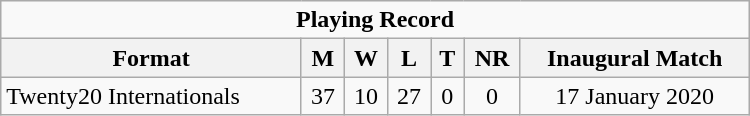<table class="wikitable" style="text-align: center; width: 500px;">
<tr>
<td colspan=7 align="center"><strong>Playing Record</strong></td>
</tr>
<tr>
<th>Format</th>
<th>M</th>
<th>W</th>
<th>L</th>
<th>T</th>
<th>NR</th>
<th>Inaugural Match</th>
</tr>
<tr>
<td align="left">Twenty20 Internationals</td>
<td>37</td>
<td>10</td>
<td>27</td>
<td>0</td>
<td>0</td>
<td>17 January 2020</td>
</tr>
</table>
